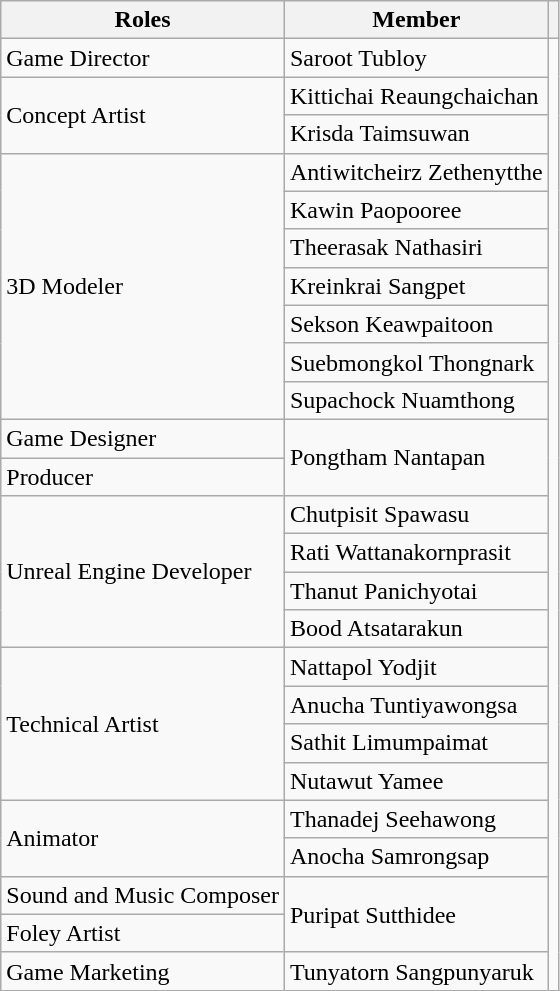<table class="wikitable">
<tr>
<th>Roles</th>
<th>Member</th>
<th></th>
</tr>
<tr>
<td>Game Director</td>
<td>Saroot Tubloy</td>
<td rowspan="25"></td>
</tr>
<tr>
<td rowspan="2">Concept Artist</td>
<td>Kittichai Reaungchaichan</td>
</tr>
<tr>
<td>Krisda Taimsuwan</td>
</tr>
<tr>
<td rowspan="7">3D Modeler</td>
<td>Antiwitcheirz Zethenytthe</td>
</tr>
<tr>
<td>Kawin Paopooree</td>
</tr>
<tr>
<td>Theerasak Nathasiri</td>
</tr>
<tr>
<td>Kreinkrai Sangpet</td>
</tr>
<tr>
<td>Sekson Keawpaitoon</td>
</tr>
<tr>
<td>Suebmongkol Thongnark</td>
</tr>
<tr>
<td>Supachock Nuamthong</td>
</tr>
<tr>
<td>Game Designer</td>
<td rowspan="2">Pongtham Nantapan</td>
</tr>
<tr>
<td>Producer</td>
</tr>
<tr>
<td rowspan="4">Unreal Engine Developer</td>
<td>Chutpisit Spawasu</td>
</tr>
<tr>
<td>Rati Wattanakornprasit</td>
</tr>
<tr>
<td>Thanut Panichyotai</td>
</tr>
<tr>
<td>Bood Atsatarakun</td>
</tr>
<tr>
<td rowspan="4">Technical Artist</td>
<td>Nattapol Yodjit</td>
</tr>
<tr>
<td>Anucha Tuntiyawongsa</td>
</tr>
<tr>
<td>Sathit Limumpaimat</td>
</tr>
<tr>
<td>Nutawut Yamee</td>
</tr>
<tr>
<td rowspan="2">Animator</td>
<td>Thanadej Seehawong</td>
</tr>
<tr>
<td>Anocha Samrongsap</td>
</tr>
<tr>
<td>Sound and Music Composer</td>
<td rowspan="2">Puripat Sutthidee</td>
</tr>
<tr>
<td>Foley Artist</td>
</tr>
<tr>
<td>Game Marketing</td>
<td>Tunyatorn Sangpunyaruk</td>
</tr>
</table>
